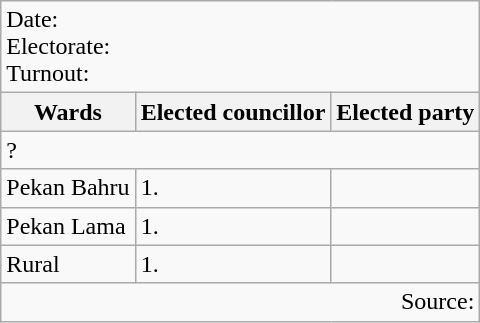<table class=wikitable>
<tr>
<td colspan=3>Date: <br>Electorate: <br>Turnout:</td>
</tr>
<tr>
<th>Wards</th>
<th>Elected councillor</th>
<th>Elected party</th>
</tr>
<tr>
<td colspan=3>? </td>
</tr>
<tr>
<td>Pekan Bahru</td>
<td>1.</td>
<td></td>
</tr>
<tr>
<td>Pekan Lama</td>
<td>1.</td>
<td></td>
</tr>
<tr>
<td>Rural</td>
<td>1.</td>
<td></td>
</tr>
<tr>
<td colspan=3 align=right>Source:</td>
</tr>
</table>
